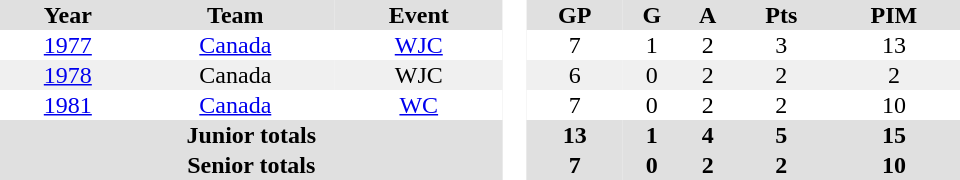<table border="0" cellpadding="1" cellspacing="0" style="text-align:center; width:40em">
<tr ALIGN="center" bgcolor="#e0e0e0">
<th>Year</th>
<th>Team</th>
<th>Event</th>
<th ALIGN="center" rowspan="99" bgcolor="#ffffff"> </th>
<th>GP</th>
<th>G</th>
<th>A</th>
<th>Pts</th>
<th>PIM</th>
</tr>
<tr>
<td><a href='#'>1977</a></td>
<td><a href='#'>Canada</a></td>
<td><a href='#'>WJC</a></td>
<td>7</td>
<td>1</td>
<td>2</td>
<td>3</td>
<td>13</td>
</tr>
<tr bgcolor="#f0f0f0">
<td><a href='#'>1978</a></td>
<td>Canada</td>
<td>WJC</td>
<td>6</td>
<td>0</td>
<td>2</td>
<td>2</td>
<td>2</td>
</tr>
<tr>
<td><a href='#'>1981</a></td>
<td><a href='#'>Canada</a></td>
<td><a href='#'>WC</a></td>
<td>7</td>
<td>0</td>
<td>2</td>
<td>2</td>
<td>10</td>
</tr>
<tr bgcolor="#e0e0e0">
<th colspan=3>Junior totals</th>
<th>13</th>
<th>1</th>
<th>4</th>
<th>5</th>
<th>15</th>
</tr>
<tr bgcolor="#e0e0e0">
<th colspan=3>Senior totals</th>
<th>7</th>
<th>0</th>
<th>2</th>
<th>2</th>
<th>10</th>
</tr>
</table>
